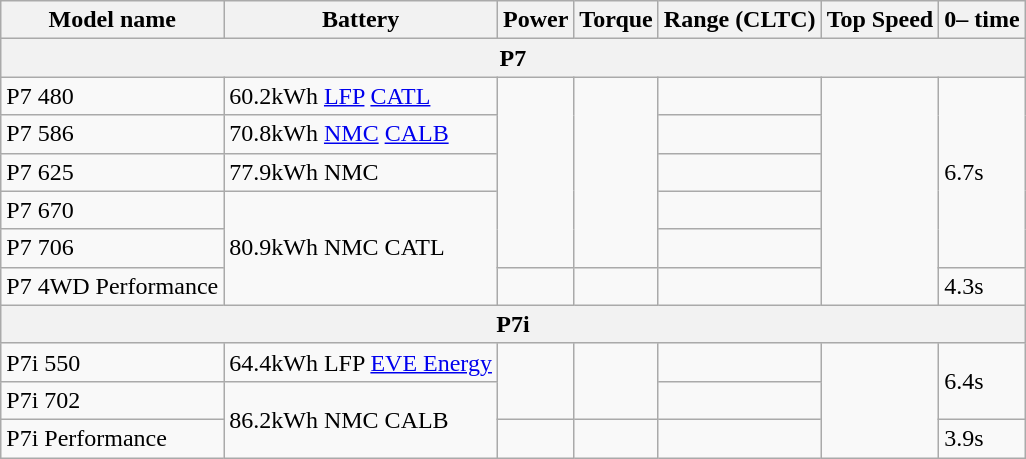<table class="wikitable">
<tr>
<th>Model name</th>
<th>Battery</th>
<th>Power</th>
<th>Torque</th>
<th>Range (CLTC)</th>
<th>Top Speed</th>
<th>0–⁠ time</th>
</tr>
<tr>
<th colspan="7"><strong>P7</strong></th>
</tr>
<tr>
<td>P7 480</td>
<td>60.2kWh <a href='#'>LFP</a> <a href='#'>CATL</a></td>
<td rowspan="5"></td>
<td rowspan="5"></td>
<td></td>
<td rowspan="6"></td>
<td rowspan="5">6.7s</td>
</tr>
<tr>
<td>P7 586</td>
<td>70.8kWh <a href='#'>NMC</a> <a href='#'>CALB</a></td>
<td></td>
</tr>
<tr>
<td>P7 625</td>
<td>77.9kWh NMC</td>
<td></td>
</tr>
<tr>
<td>P7 670</td>
<td rowspan="3">80.9kWh NMC CATL</td>
<td></td>
</tr>
<tr>
<td>P7 706</td>
<td></td>
</tr>
<tr>
<td>P7 4WD Performance</td>
<td></td>
<td></td>
<td></td>
<td>4.3s</td>
</tr>
<tr>
<th colspan="7"><strong>P7i</strong></th>
</tr>
<tr>
<td>P7i 550</td>
<td>64.4kWh LFP <a href='#'>EVE Energy</a></td>
<td rowspan="2"></td>
<td rowspan="2"></td>
<td></td>
<td rowspan="3"></td>
<td rowspan="2">6.4s</td>
</tr>
<tr>
<td>P7i 702</td>
<td rowspan="2">86.2kWh NMC CALB</td>
<td></td>
</tr>
<tr>
<td>P7i Performance</td>
<td></td>
<td></td>
<td></td>
<td>3.9s</td>
</tr>
</table>
